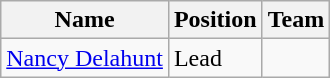<table class="wikitable">
<tr>
<th><strong>Name</strong></th>
<th><strong>Position</strong></th>
<th><strong>Team</strong></th>
</tr>
<tr>
<td><a href='#'>Nancy Delahunt</a></td>
<td>Lead</td>
<td></td>
</tr>
</table>
